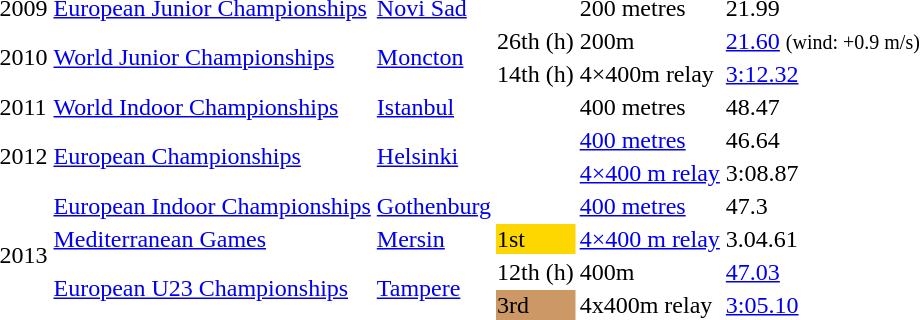<table>
<tr>
<td rowspan=1>2009</td>
<td rowspan=1 align=left><a href='#'>European Junior Championships</a></td>
<td rowspan=1 align=left> <a href='#'>Novi Sad</a></td>
<td></td>
<td>200 metres</td>
<td>21.99</td>
</tr>
<tr>
<td rowspan=2>2010</td>
<td rowspan=2 align=left><a href='#'>World Junior Championships</a></td>
<td rowspan=2 align=left> <a href='#'>Moncton</a></td>
<td>26th (h)</td>
<td>200m</td>
<td><a href='#'>21.60</a> <small>(wind: +0.9 m/s)</small></td>
</tr>
<tr>
<td>14th (h)</td>
<td>4×400m relay</td>
<td><a href='#'>3:12.32</a></td>
</tr>
<tr>
<td rowspan=1>2011</td>
<td rowspan=1 align=left><a href='#'>World Indoor Championships</a></td>
<td rowspan=1 align=left> <a href='#'>Istanbul</a></td>
<td></td>
<td>400 metres</td>
<td>48.47</td>
</tr>
<tr>
<td rowspan=2>2012</td>
<td rowspan=2 align=left><a href='#'>European Championships</a></td>
<td rowspan=2 align=left> <a href='#'>Helsinki</a></td>
<td></td>
<td><a href='#'>400 metres</a></td>
<td>46.64</td>
</tr>
<tr>
<td></td>
<td><a href='#'>4×400 m relay</a></td>
<td>3:08.87</td>
</tr>
<tr>
<td rowspan=4>2013</td>
<td rowspan=1 align=left><a href='#'>European Indoor Championships</a></td>
<td rowspan=1 align=left> <a href='#'>Gothenburg</a></td>
<td></td>
<td><a href='#'>400 metres</a></td>
<td>47.3</td>
</tr>
<tr>
<td rowspan=1 align=left><a href='#'>Mediterranean Games</a></td>
<td rowspan=1 align=left> <a href='#'>Mersin</a></td>
<td bgcolor=gold>1st</td>
<td><a href='#'>4×400 m relay</a></td>
<td>3.04.61 </td>
</tr>
<tr>
<td rowspan=2 align=left><a href='#'>European U23 Championships</a></td>
<td rowspan=2 align=left> <a href='#'>Tampere</a></td>
<td>12th (h)</td>
<td>400m</td>
<td><a href='#'>47.03</a></td>
</tr>
<tr>
<td bgcolor="cc9966">3rd</td>
<td>4x400m relay</td>
<td><a href='#'>3:05.10</a></td>
</tr>
</table>
